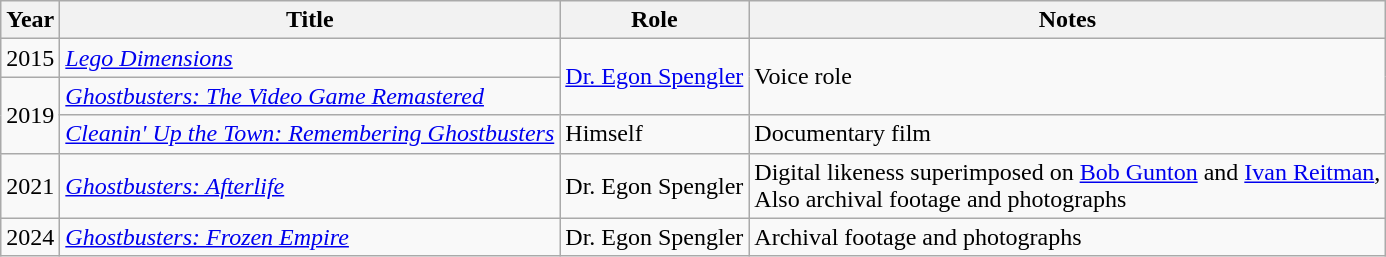<table class="wikitable sortable">
<tr>
<th>Year</th>
<th>Title</th>
<th>Role</th>
<th>Notes</th>
</tr>
<tr>
<td>2015</td>
<td><em><a href='#'>Lego Dimensions</a></em></td>
<td rowspan=2><a href='#'>Dr. Egon Spengler</a></td>
<td rowspan=2>Voice role</td>
</tr>
<tr>
<td rowspan="2">2019</td>
<td><em><a href='#'>Ghostbusters: The Video Game Remastered</a></em></td>
</tr>
<tr>
<td><em><a href='#'>Cleanin' Up the Town: Remembering Ghostbusters</a></em></td>
<td>Himself</td>
<td>Documentary film</td>
</tr>
<tr>
<td>2021</td>
<td><em><a href='#'>Ghostbusters: Afterlife</a></em></td>
<td>Dr. Egon Spengler</td>
<td>Digital likeness superimposed on <a href='#'>Bob Gunton</a> and <a href='#'>Ivan Reitman</a>,<br>Also archival footage and photographs</td>
</tr>
<tr>
<td>2024</td>
<td><em><a href='#'>Ghostbusters: Frozen Empire</a></em></td>
<td>Dr. Egon Spengler</td>
<td>Archival footage and photographs</td>
</tr>
</table>
